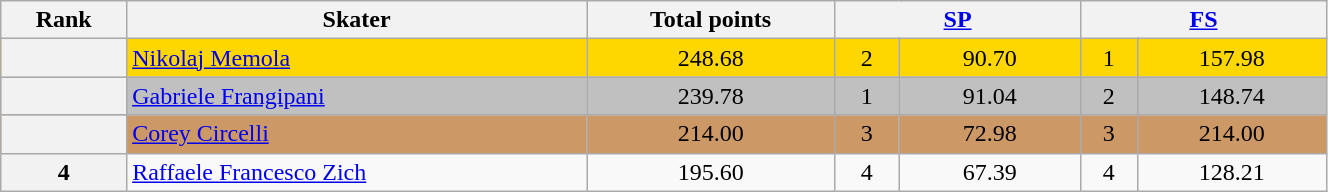<table class="wikitable sortable" style="text-align:center;" width="70%">
<tr>
<th scope="col">Rank</th>
<th scope="col">Skater</th>
<th scope="col">Total points</th>
<th scope="col" colspan="2" width="80px"><a href='#'>SP</a></th>
<th scope="col" colspan="2" width="80px"><a href='#'>FS</a></th>
</tr>
<tr bgcolor="gold">
<th scope="row"></th>
<td align="left"><a href='#'>Nikolaj Memola</a></td>
<td>248.68</td>
<td>2</td>
<td>90.70</td>
<td>1</td>
<td>157.98</td>
</tr>
<tr bgcolor="silver">
<th scope="row"></th>
<td align="left"><a href='#'>Gabriele Frangipani</a></td>
<td>239.78</td>
<td>1</td>
<td>91.04</td>
<td>2</td>
<td>148.74</td>
</tr>
<tr bgcolor="cc9966">
<th scope="row"></th>
<td align="left"><a href='#'>Corey Circelli</a></td>
<td>214.00</td>
<td>3</td>
<td>72.98</td>
<td>3</td>
<td>214.00</td>
</tr>
<tr>
<th scope="row">4</th>
<td align="left"><a href='#'>Raffaele Francesco Zich</a></td>
<td>195.60</td>
<td>4</td>
<td>67.39</td>
<td>4</td>
<td>128.21</td>
</tr>
</table>
